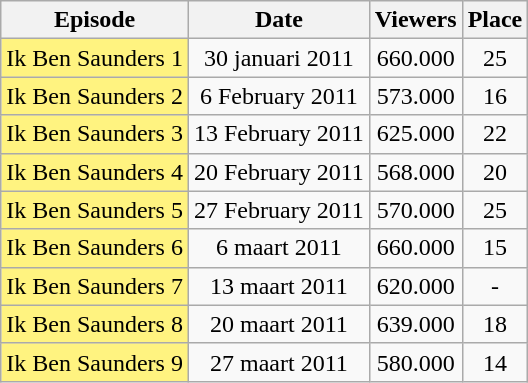<table class="wikitable sortable" style="text-align:center">
<tr>
<th>Episode</th>
<th>Date</th>
<th>Viewers</th>
<th>Place</th>
</tr>
<tr>
<td style="background:#FFF380">Ik Ben Saunders 1</td>
<td>30 januari 2011</td>
<td>660.000</td>
<td>25</td>
</tr>
<tr>
<td style="background:#FFF380">Ik Ben Saunders 2</td>
<td>6 February 2011</td>
<td>573.000</td>
<td>16</td>
</tr>
<tr>
<td style="background:#FFF380">Ik Ben Saunders 3</td>
<td>13 February 2011</td>
<td>625.000</td>
<td>22</td>
</tr>
<tr>
<td style="background:#FFF380">Ik Ben Saunders 4</td>
<td>20 February 2011</td>
<td>568.000</td>
<td>20</td>
</tr>
<tr>
<td style="background:#FFF380">Ik Ben Saunders 5</td>
<td>27 February 2011</td>
<td>570.000</td>
<td>25</td>
</tr>
<tr>
<td style="background:#FFF380">Ik Ben Saunders 6</td>
<td>6 maart 2011</td>
<td>660.000</td>
<td>15</td>
</tr>
<tr>
<td style="background:#FFF380">Ik Ben Saunders 7</td>
<td>13 maart 2011</td>
<td>620.000</td>
<td>-</td>
</tr>
<tr>
<td style="background:#FFF380">Ik Ben Saunders 8</td>
<td>20 maart 2011</td>
<td>639.000</td>
<td>18</td>
</tr>
<tr>
<td style="background:#FFF380">Ik Ben Saunders 9</td>
<td>27 maart 2011</td>
<td>580.000</td>
<td>14</td>
</tr>
</table>
